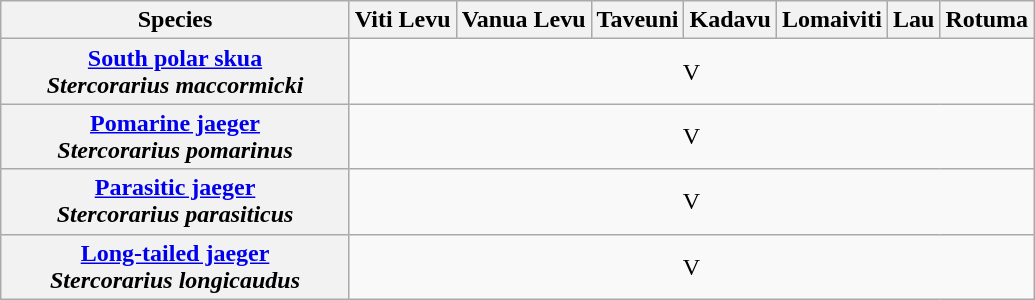<table class="wikitable" style="text-align:center">
<tr>
<th width="225">Species</th>
<th>Viti Levu</th>
<th>Vanua Levu</th>
<th>Taveuni</th>
<th>Kadavu</th>
<th>Lomaiviti</th>
<th>Lau</th>
<th>Rotuma</th>
</tr>
<tr>
<th><a href='#'>South polar skua</a><br><em>Stercorarius maccormicki</em></th>
<td colspan="8" align="center">V</td>
</tr>
<tr>
<th><a href='#'>Pomarine jaeger</a><br><em>Stercorarius pomarinus</em></th>
<td colspan="8" align="center">V</td>
</tr>
<tr>
<th><a href='#'>Parasitic jaeger</a><br><em>Stercorarius parasiticus</em></th>
<td colspan="8" align="center">V</td>
</tr>
<tr>
<th><a href='#'>Long-tailed jaeger</a><br><em>Stercorarius longicaudus</em></th>
<td colspan="8" align="center">V</td>
</tr>
</table>
